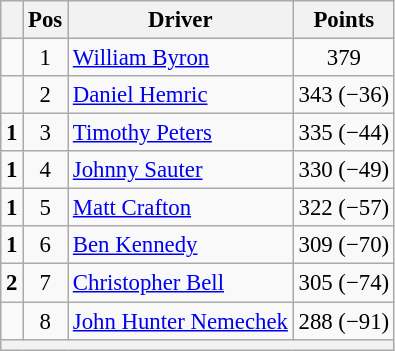<table class="wikitable" style="font-size: 95%;">
<tr>
<th></th>
<th>Pos</th>
<th>Driver</th>
<th>Points</th>
</tr>
<tr>
<td align="left"></td>
<td style="text-align:center;">1</td>
<td><a href='#'>William Byron</a></td>
<td style="text-align:center;">379</td>
</tr>
<tr>
<td align="left"></td>
<td style="text-align:center;">2</td>
<td><a href='#'>Daniel Hemric</a></td>
<td style="text-align:center;">343 (−36)</td>
</tr>
<tr>
<td align="left"> <strong>1</strong></td>
<td style="text-align:center;">3</td>
<td><a href='#'>Timothy Peters</a></td>
<td style="text-align:center;">335 (−44)</td>
</tr>
<tr>
<td align="left"> <strong>1</strong></td>
<td style="text-align:center;">4</td>
<td><a href='#'>Johnny Sauter</a></td>
<td style="text-align:center;">330 (−49)</td>
</tr>
<tr>
<td align="left"> <strong>1</strong></td>
<td style="text-align:center;">5</td>
<td><a href='#'>Matt Crafton</a></td>
<td style="text-align:center;">322 (−57)</td>
</tr>
<tr>
<td align="left"> <strong>1</strong></td>
<td style="text-align:center;">6</td>
<td><a href='#'>Ben Kennedy</a></td>
<td style="text-align:center;">309 (−70)</td>
</tr>
<tr>
<td align="left"> <strong>2</strong></td>
<td style="text-align:center;">7</td>
<td><a href='#'>Christopher Bell</a></td>
<td style="text-align:center;">305 (−74)</td>
</tr>
<tr>
<td align="left"></td>
<td style="text-align:center;">8</td>
<td><a href='#'>John Hunter Nemechek</a></td>
<td style="text-align:center;">288 (−91)</td>
</tr>
<tr class="sortbottom">
<th colspan="9"></th>
</tr>
</table>
